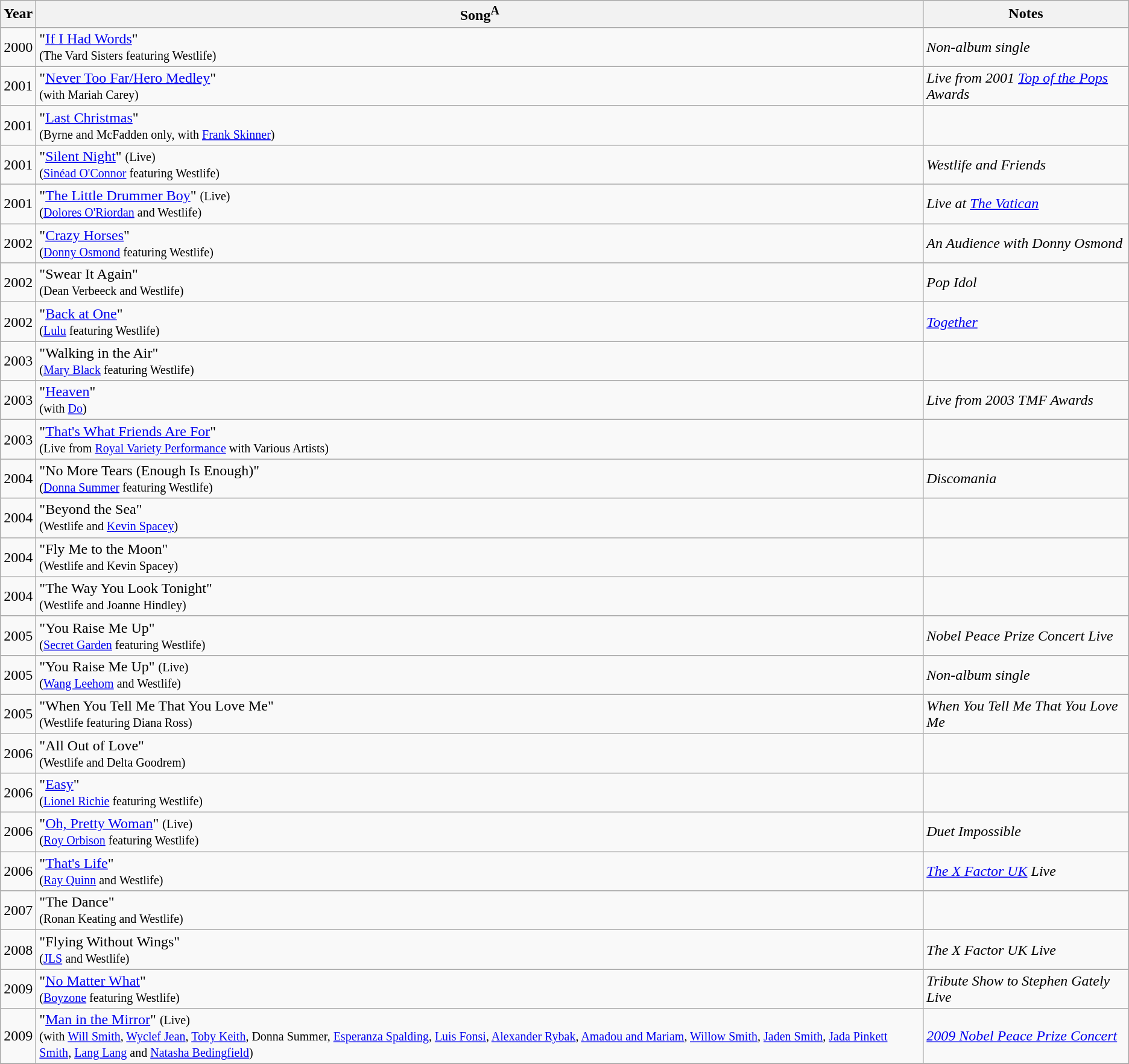<table class="wikitable">
<tr>
<th>Year</th>
<th>Song<sup>A</sup></th>
<th>Notes</th>
</tr>
<tr>
<td>2000</td>
<td>"<a href='#'>If I Had Words</a>" <br><small>(The Vard Sisters featuring Westlife)</small></td>
<td><em>Non-album single</em></td>
</tr>
<tr>
<td>2001</td>
<td>"<a href='#'>Never Too Far/Hero Medley</a>" <br><small>(with Mariah Carey)</small></td>
<td><em>Live from 2001 <a href='#'>Top of the Pops</a> Awards</em></td>
</tr>
<tr>
<td>2001</td>
<td>"<a href='#'>Last Christmas</a>" <br><small>(Byrne and McFadden only, with <a href='#'>Frank Skinner</a>)</small></td>
<td></td>
</tr>
<tr>
<td>2001</td>
<td>"<a href='#'>Silent Night</a>" <small>(Live)</small><br><small>(<a href='#'>Sinéad O'Connor</a> featuring Westlife)</small></td>
<td><em>Westlife and Friends</em></td>
</tr>
<tr>
<td>2001</td>
<td>"<a href='#'>The Little Drummer Boy</a>" <small>(Live)</small><br><small>(<a href='#'>Dolores O'Riordan</a> and Westlife)</small></td>
<td><em>Live at <a href='#'>The Vatican</a></em></td>
</tr>
<tr>
<td>2002</td>
<td>"<a href='#'>Crazy Horses</a>" <br><small>(<a href='#'>Donny Osmond</a> featuring Westlife)</small></td>
<td><em>An Audience with Donny Osmond</em></td>
</tr>
<tr>
<td>2002</td>
<td>"Swear It Again" <br><small>(Dean Verbeeck and Westlife)</small></td>
<td><em>Pop Idol</em></td>
</tr>
<tr>
<td>2002</td>
<td>"<a href='#'>Back at One</a>" <br><small>(<a href='#'>Lulu</a> featuring Westlife)</small></td>
<td><em><a href='#'>Together</a></em></td>
</tr>
<tr>
<td>2003</td>
<td>"Walking in the Air" <br><small>(<a href='#'>Mary Black</a> featuring Westlife)</small></td>
<td></td>
</tr>
<tr>
<td>2003</td>
<td>"<a href='#'>Heaven</a>" <br><small>(with <a href='#'>Do</a>)</small></td>
<td><em>Live from 2003 TMF Awards</em></td>
</tr>
<tr>
<td>2003</td>
<td>"<a href='#'>That's What Friends Are For</a>" <br><small>(Live from <a href='#'>Royal Variety Performance</a> with Various Artists)</small></td>
<td></td>
</tr>
<tr>
<td>2004</td>
<td>"No More Tears (Enough Is Enough)" <br><small>(<a href='#'>Donna Summer</a> featuring Westlife)</small></td>
<td><em>Discomania</em></td>
</tr>
<tr>
<td>2004</td>
<td>"Beyond the Sea" <br><small>(Westlife and <a href='#'>Kevin Spacey</a>)</small></td>
<td></td>
</tr>
<tr>
<td>2004</td>
<td>"Fly Me to the Moon" <br><small>(Westlife and Kevin Spacey)</small></td>
<td></td>
</tr>
<tr>
<td>2004</td>
<td>"The Way You Look Tonight" <br><small>(Westlife and Joanne Hindley)</small></td>
<td></td>
</tr>
<tr>
<td>2005</td>
<td>"You Raise Me Up" <br><small>(<a href='#'>Secret Garden</a> featuring Westlife)</small></td>
<td><em>Nobel Peace Prize Concert Live</em></td>
</tr>
<tr>
<td>2005</td>
<td>"You Raise Me Up" <small>(Live)</small><br><small>(<a href='#'>Wang Leehom</a> and Westlife)</small></td>
<td><em>Non-album single</em></td>
</tr>
<tr>
<td>2005</td>
<td>"When You Tell Me That You Love Me" <br><small>(Westlife featuring Diana Ross)</small></td>
<td><em>When You Tell Me That You Love Me</em></td>
</tr>
<tr>
<td>2006</td>
<td>"All Out of Love" <br><small>(Westlife and Delta Goodrem)</small></td>
<td></td>
</tr>
<tr>
<td>2006</td>
<td>"<a href='#'>Easy</a>" <br><small>(<a href='#'>Lionel Richie</a> featuring Westlife)</small></td>
<td></td>
</tr>
<tr>
<td>2006</td>
<td>"<a href='#'>Oh, Pretty Woman</a>" <small>(Live)</small><br><small>(<a href='#'>Roy Orbison</a> featuring Westlife)</small></td>
<td><em>Duet Impossible</em></td>
</tr>
<tr>
<td>2006</td>
<td>"<a href='#'>That's Life</a>" <br><small>(<a href='#'>Ray Quinn</a> and Westlife)</small></td>
<td><em><a href='#'>The X Factor UK</a> Live</em></td>
</tr>
<tr>
<td>2007</td>
<td>"The Dance" <br><small>(Ronan Keating and Westlife)</small></td>
<td></td>
</tr>
<tr>
<td>2008</td>
<td>"Flying Without Wings" <br><small>(<a href='#'>JLS</a> and Westlife)</small></td>
<td><em>The X Factor UK Live</em></td>
</tr>
<tr>
<td>2009</td>
<td>"<a href='#'>No Matter What</a>" <br><small>(<a href='#'>Boyzone</a> featuring Westlife)</small></td>
<td><em>Tribute Show to Stephen Gately Live</em></td>
</tr>
<tr>
<td>2009</td>
<td>"<a href='#'>Man in the Mirror</a>" <small>(Live)</small><br><small>(with <a href='#'>Will Smith</a>, <a href='#'>Wyclef Jean</a>, <a href='#'>Toby Keith</a>, Donna Summer, <a href='#'>Esperanza Spalding</a>, <a href='#'>Luis Fonsi</a>, <a href='#'>Alexander Rybak</a>, <a href='#'>Amadou and Mariam</a>, <a href='#'>Willow Smith</a>, <a href='#'>Jaden Smith</a>, <a href='#'>Jada Pinkett Smith</a>, <a href='#'>Lang Lang</a> and <a href='#'>Natasha Bedingfield</a>)</small></td>
<td><em><a href='#'>2009 Nobel Peace Prize Concert</a></em></td>
</tr>
<tr>
</tr>
</table>
